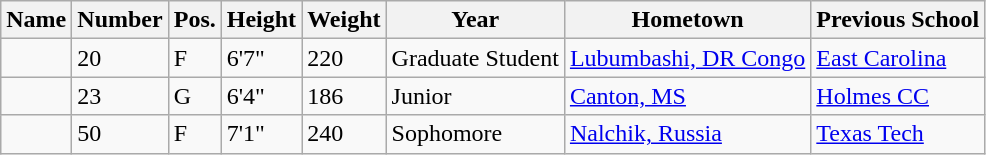<table class="wikitable sortable" border="1">
<tr>
<th>Name</th>
<th>Number</th>
<th>Pos.</th>
<th>Height</th>
<th>Weight</th>
<th>Year</th>
<th>Hometown</th>
<th class="unsortable">Previous School</th>
</tr>
<tr>
<td></td>
<td>20</td>
<td>F</td>
<td>6'7"</td>
<td>220</td>
<td>Graduate Student</td>
<td><a href='#'>Lubumbashi, DR Congo</a></td>
<td><a href='#'>East Carolina</a></td>
</tr>
<tr>
<td></td>
<td>23</td>
<td>G</td>
<td>6'4"</td>
<td>186</td>
<td>Junior</td>
<td><a href='#'>Canton, MS</a></td>
<td><a href='#'>Holmes CC</a></td>
</tr>
<tr>
<td></td>
<td>50</td>
<td>F</td>
<td>7'1"</td>
<td>240</td>
<td>Sophomore</td>
<td><a href='#'>Nalchik, Russia</a></td>
<td><a href='#'>Texas Tech</a></td>
</tr>
</table>
